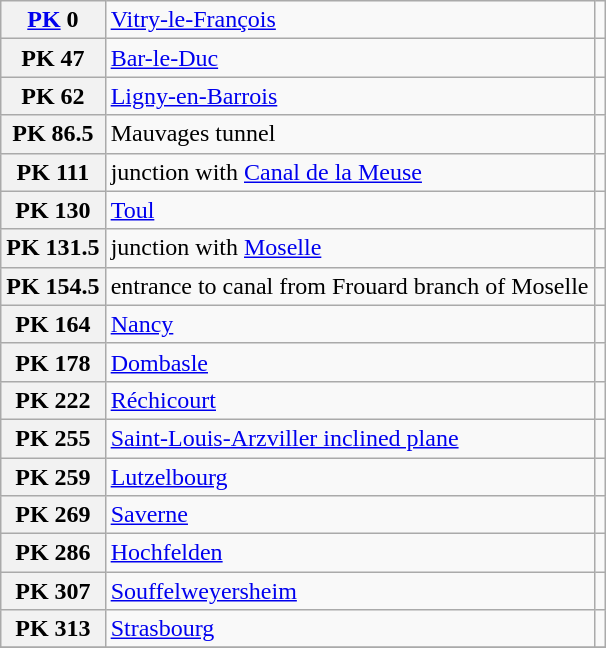<table class="wikitable">
<tr>
<th><a href='#'>PK</a> 0</th>
<td><a href='#'>Vitry-le-François</a></td>
<td></td>
</tr>
<tr>
<th>PK 47</th>
<td><a href='#'>Bar-le-Duc</a></td>
<td></td>
</tr>
<tr>
<th>PK 62</th>
<td><a href='#'>Ligny-en-Barrois</a></td>
<td></td>
</tr>
<tr>
<th>PK 86.5</th>
<td>Mauvages tunnel</td>
<td></td>
</tr>
<tr>
<th>PK 111</th>
<td>junction with <a href='#'>Canal de la Meuse</a></td>
<td></td>
</tr>
<tr>
<th>PK 130</th>
<td><a href='#'>Toul</a></td>
<td></td>
</tr>
<tr>
<th>PK 131.5</th>
<td>junction with <a href='#'>Moselle</a></td>
<td></td>
</tr>
<tr>
<th>PK 154.5</th>
<td>entrance to canal from Frouard branch of Moselle</td>
<td></td>
</tr>
<tr>
<th>PK 164</th>
<td><a href='#'>Nancy</a></td>
<td></td>
</tr>
<tr>
<th>PK 178</th>
<td><a href='#'>Dombasle</a></td>
<td></td>
</tr>
<tr>
<th>PK 222</th>
<td><a href='#'>Réchicourt</a></td>
<td></td>
</tr>
<tr>
<th>PK 255</th>
<td><a href='#'>Saint-Louis-Arzviller inclined plane</a></td>
<td></td>
</tr>
<tr>
<th>PK 259</th>
<td><a href='#'>Lutzelbourg</a></td>
<td></td>
</tr>
<tr>
<th>PK 269</th>
<td><a href='#'>Saverne</a></td>
<td></td>
</tr>
<tr>
<th>PK 286</th>
<td><a href='#'>Hochfelden</a></td>
<td></td>
</tr>
<tr>
<th>PK 307</th>
<td><a href='#'>Souffelweyersheim</a></td>
<td></td>
</tr>
<tr>
<th>PK 313</th>
<td><a href='#'>Strasbourg</a></td>
<td></td>
</tr>
<tr>
</tr>
</table>
